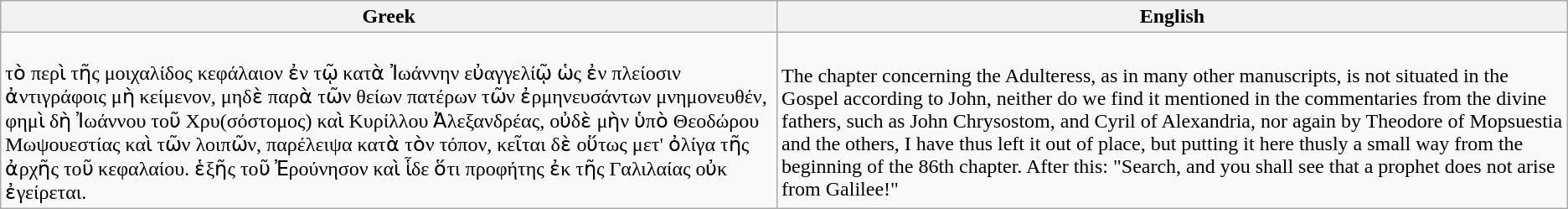<table class="wikitable">
<tr>
<th>Greek</th>
<th>English</th>
</tr>
<tr>
<td><br>τὸ περὶ τῆς μοιχαλίδος κεφάλαιον ἐν τῷ κατὰ Ἰωάννην εὐαγγελίῷ ὡς ἐν πλείοσιν ἀντιγράφοις μὴ κείμενον, μηδὲ παρὰ τῶν θείων πατέρων τῶν ἐρμηνευσάντων μνημονευθέν, φημὶ δὴ Ἰωάννου τοῦ Χρυ(σόστομος) καὶ Κυρίλλου Ἀλεξανδρέας, οὐδὲ μὴν ὑπὸ Θεοδώρου Μωψουεστίας καὶ τῶν λοιπῶν, παρέλειψα κατὰ τὸν τόπον, κεῖται δὲ οὕτως μετ' ὀλίγα τῆς ἀρχῆς τοῦ  κεφαλαίου. ἑξῆς τοῦ Ἐρούνησον καὶ ἷδε ὅτι προφήτης ἐκ τῆς Γαλιλαίας οὐκ ἐγείρεται.</td>
<td><br>The chapter concerning the Adulteress, as in many other manuscripts, is not situated in the Gospel according to John, neither do we find it mentioned in the commentaries from the divine fathers, such as John Chrysostom, and Cyril of Alexandria, nor again by Theodore of Mopsuestia and the others, I have thus left it out of place, but putting it here thusly a small way from the beginning of the 86th chapter. After this: "Search, and you shall see that a prophet does not arise from Galilee!"</td>
</tr>
</table>
